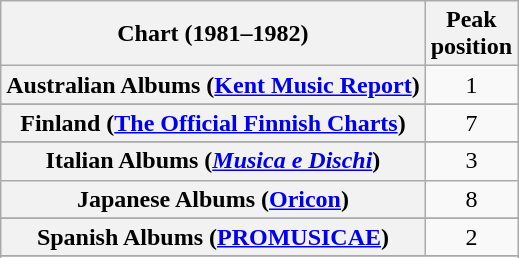<table class="wikitable sortable plainrowheaders">
<tr>
<th>Chart (1981–1982)</th>
<th>Peak<br>position</th>
</tr>
<tr>
<th scope="row">Australian Albums (<a href='#'>Kent Music Report</a>)</th>
<td align="center">1</td>
</tr>
<tr>
</tr>
<tr>
</tr>
<tr>
</tr>
<tr>
<th scope="row">Finland (<a href='#'>The Official Finnish Charts</a>)</th>
<td align="center">7</td>
</tr>
<tr>
</tr>
<tr>
<th scope="row">Italian Albums (<em><a href='#'>Musica e Dischi</a></em>)</th>
<td align="center">3</td>
</tr>
<tr>
<th scope="row">Japanese Albums (<a href='#'>Oricon</a>)</th>
<td align="center">8</td>
</tr>
<tr>
</tr>
<tr>
</tr>
<tr>
<th scope="row">Spanish Albums (<a href='#'>PROMUSICAE</a>)</th>
<td align="center">2</td>
</tr>
<tr>
</tr>
<tr>
</tr>
<tr>
</tr>
</table>
